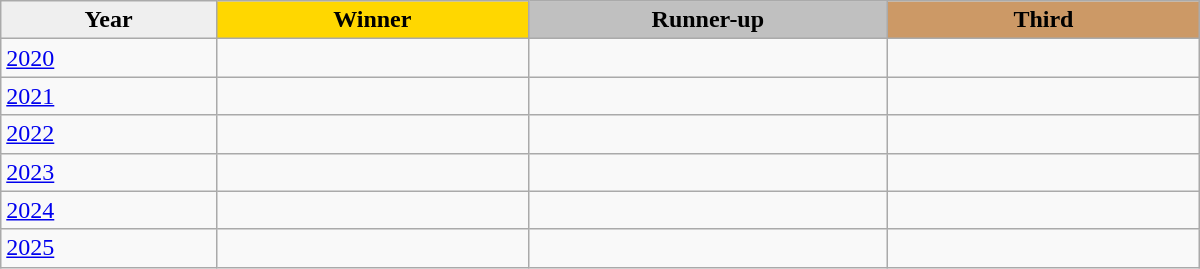<table class="wikitable sortable" style="width:800px;">
<tr>
<th style="width:18%; background:#efefef;">Year</th>
<th style="width:26%; background:gold">Winner</th>
<th style="width:30%; background:silver">Runner-up</th>
<th style="width:26%; background:#CC9966">Third</th>
</tr>
<tr>
<td><a href='#'>2020</a></td>
<td></td>
<td></td>
<td></td>
</tr>
<tr>
<td><a href='#'>2021</a></td>
<td></td>
<td></td>
<td></td>
</tr>
<tr>
<td><a href='#'>2022</a></td>
<td></td>
<td></td>
<td></td>
</tr>
<tr>
<td><a href='#'>2023</a></td>
<td></td>
<td></td>
<td></td>
</tr>
<tr>
<td><a href='#'>2024</a></td>
<td></td>
<td></td>
<td></td>
</tr>
<tr>
<td><a href='#'>2025</a></td>
<td></td>
<td></td>
<td></td>
</tr>
</table>
